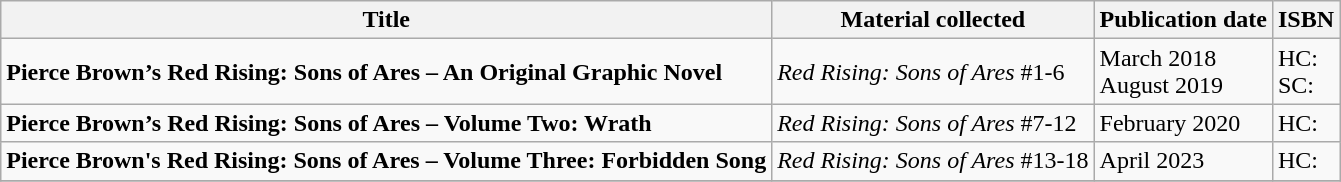<table class="wikitable">
<tr>
<th>Title</th>
<th>Material collected</th>
<th>Publication date</th>
<th>ISBN</th>
</tr>
<tr>
<td><strong>Pierce Brown’s Red Rising: Sons of Ares – An Original Graphic Novel</strong></td>
<td><em>Red Rising: Sons of Ares</em> #1-6</td>
<td>March 2018<br>August 2019</td>
<td>HC: <br>SC: </td>
</tr>
<tr>
<td><strong>Pierce Brown’s Red Rising: Sons of Ares – Volume Two: Wrath</strong></td>
<td><em>Red Rising: Sons of Ares</em> #7-12</td>
<td>February 2020</td>
<td>HC: </td>
</tr>
<tr>
<td><strong>Pierce Brown's Red Rising: Sons of Ares  – Volume Three: Forbidden Song </strong></td>
<td><em>Red Rising: Sons of Ares</em> #13-18</td>
<td>April 2023</td>
<td>HC: </td>
</tr>
<tr>
</tr>
</table>
